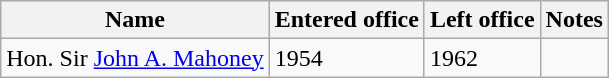<table class="wikitable">
<tr>
<th>Name</th>
<th>Entered office</th>
<th>Left office</th>
<th>Notes</th>
</tr>
<tr>
<td>Hon. Sir <a href='#'>John A. Mahoney</a></td>
<td>1954</td>
<td>1962</td>
<td></td>
</tr>
</table>
